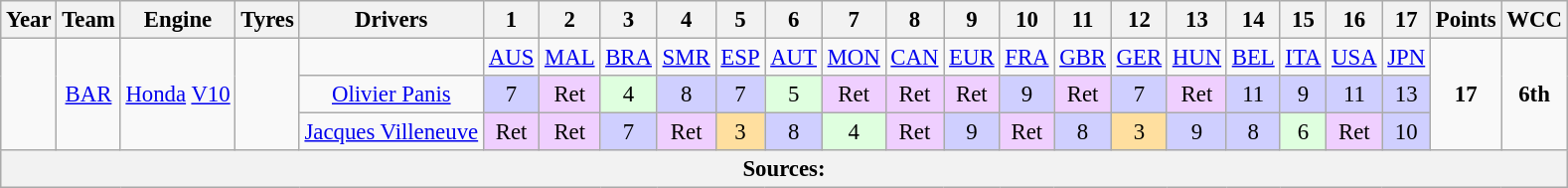<table class="wikitable" style="text-align:center; font-size:95%">
<tr>
<th>Year</th>
<th>Team</th>
<th>Engine</th>
<th>Tyres</th>
<th>Drivers</th>
<th>1</th>
<th>2</th>
<th>3</th>
<th>4</th>
<th>5</th>
<th>6</th>
<th>7</th>
<th>8</th>
<th>9</th>
<th>10</th>
<th>11</th>
<th>12</th>
<th>13</th>
<th>14</th>
<th>15</th>
<th>16</th>
<th>17</th>
<th>Points</th>
<th>WCC</th>
</tr>
<tr>
<td rowspan="3"></td>
<td rowspan="3"><a href='#'>BAR</a></td>
<td rowspan="3"><a href='#'>Honda</a> <a href='#'>V10</a></td>
<td rowspan="3"></td>
<td></td>
<td><a href='#'>AUS</a></td>
<td><a href='#'>MAL</a></td>
<td><a href='#'>BRA</a></td>
<td><a href='#'>SMR</a></td>
<td><a href='#'>ESP</a></td>
<td><a href='#'>AUT</a></td>
<td><a href='#'>MON</a></td>
<td><a href='#'>CAN</a></td>
<td><a href='#'>EUR</a></td>
<td><a href='#'>FRA</a></td>
<td><a href='#'>GBR</a></td>
<td><a href='#'>GER</a></td>
<td><a href='#'>HUN</a></td>
<td><a href='#'>BEL</a></td>
<td><a href='#'>ITA</a></td>
<td><a href='#'>USA</a></td>
<td><a href='#'>JPN</a></td>
<td rowspan="3"><strong>17</strong></td>
<td rowspan="3"><strong>6th</strong></td>
</tr>
<tr>
<td> <a href='#'>Olivier Panis</a></td>
<td style="background:#CFCFFF;">7</td>
<td style="background:#EFCFFF;">Ret</td>
<td style="background:#DFFFDF;">4</td>
<td style="background:#CFCFFF;">8</td>
<td style="background:#CFCFFF;">7</td>
<td style="background:#DFFFDF;">5</td>
<td style="background:#EFCFFF;">Ret</td>
<td style="background:#EFCFFF;">Ret</td>
<td style="background:#EFCFFF;">Ret</td>
<td style="background:#CFCFFF;">9</td>
<td style="background:#EFCFFF;">Ret</td>
<td style="background:#CFCFFF;">7</td>
<td style="background:#EFCFFF;">Ret</td>
<td style="background:#CFCFFF;">11</td>
<td style="background:#CFCFFF;">9</td>
<td style="background:#CFCFFF;">11</td>
<td style="background:#CFCFFF;">13</td>
</tr>
<tr>
<td> <a href='#'>Jacques Villeneuve</a></td>
<td style="background:#EFCFFF;">Ret</td>
<td style="background:#EFCFFF;">Ret</td>
<td style="background:#CFCFFF;">7</td>
<td style="background:#EFCFFF;">Ret</td>
<td style="background:#FFDF9F;">3</td>
<td style="background:#CFCFFF;">8</td>
<td style="background:#DFFFDF;">4</td>
<td style="background:#EFCFFF;">Ret</td>
<td style="background:#CFCFFF;">9</td>
<td style="background:#EFCFFF;">Ret</td>
<td style="background:#CFCFFF;">8</td>
<td style="background:#FFDF9F;">3</td>
<td style="background:#CFCFFF;">9</td>
<td style="background:#CFCFFF;">8</td>
<td style="background:#DFFFDF;">6</td>
<td style="background:#EFCFFF;">Ret</td>
<td style="background:#CFCFFF;">10</td>
</tr>
<tr>
<th colspan="24">Sources:</th>
</tr>
</table>
